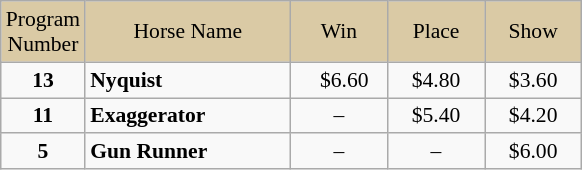<table class = "wikitable sortable" | border="2" cellpadding="0" style="border-collapse: collapse; font-size:90%">
<tr bgcolor="#DACAA5" align="center">
<td width="48px">Program <br> Number</td>
<td width="130px">Horse Name <br></td>
<td width="58px">Win <br></td>
<td width="58px">Place <br></td>
<td width="58px">Show</td>
</tr>
<tr>
<td align=center><strong>13</strong></td>
<td><strong>Nyquist </strong></td>
<td align=center>   $6.60</td>
<td align=center>$4.80</td>
<td align=center>$3.60</td>
</tr>
<tr>
<td align=center><strong>11</strong></td>
<td><strong>Exaggerator </strong></td>
<td align=center>–</td>
<td align=center>$5.40</td>
<td align=center>$4.20</td>
</tr>
<tr>
<td align=center><strong>5 </strong></td>
<td><strong>Gun Runner </strong></td>
<td align=center>–</td>
<td align=center>–</td>
<td align=center>$6.00</td>
</tr>
</table>
